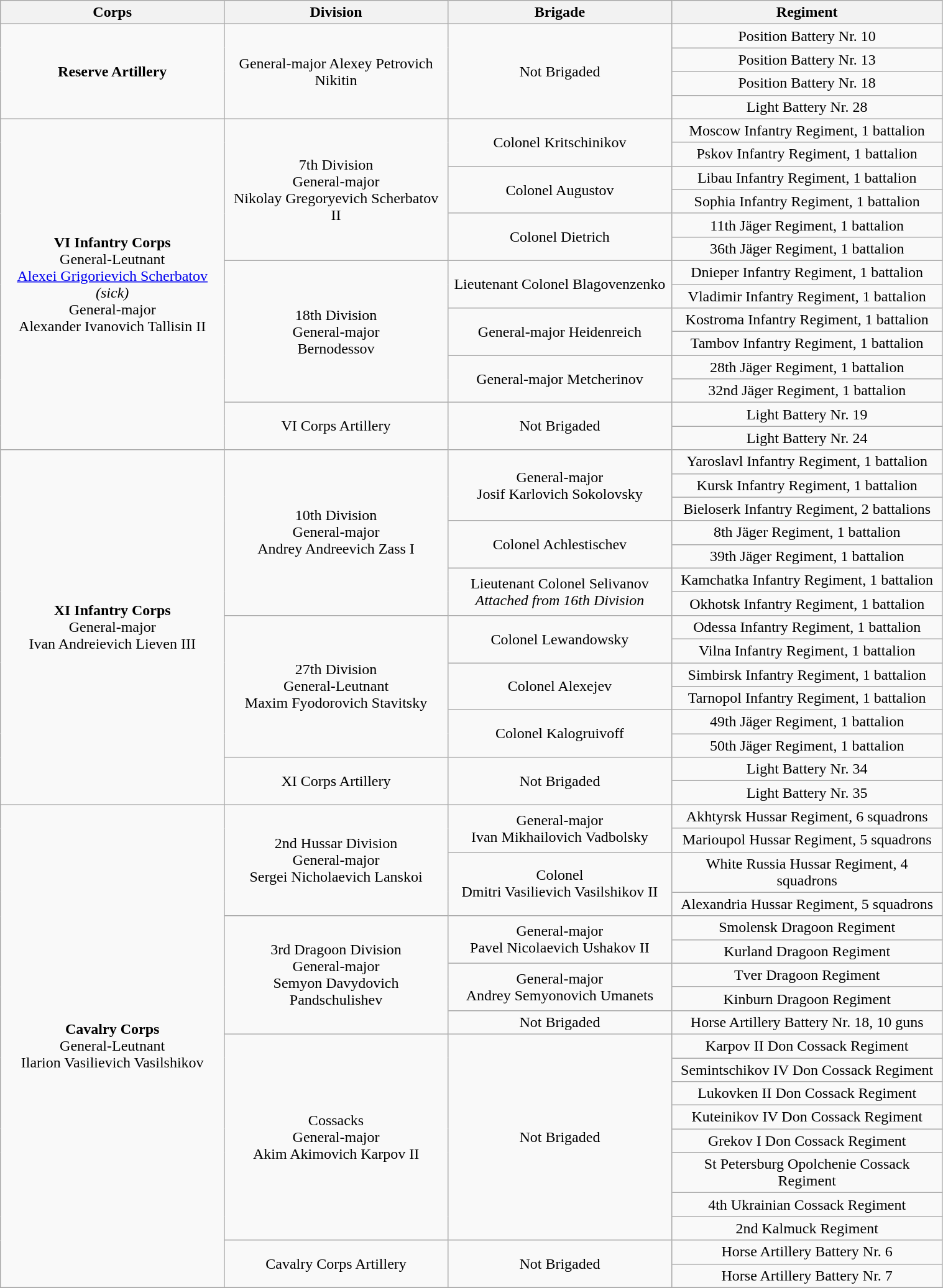<table class="wikitable" style="text-align:center; width:80%;">
<tr>
<th width=19%>Corps</th>
<th width=19%>Division</th>
<th width=19%>Brigade</th>
<th width=23%>Regiment</th>
</tr>
<tr>
<td ROWSPAN=4><strong>Reserve Artillery</strong></td>
<td ROWSPAN=4>General-major Alexey Petrovich Nikitin<br></td>
<td ROWSPAN=4>Not Brigaded</td>
<td>Position Battery Nr. 10</td>
</tr>
<tr>
<td>Position Battery Nr. 13</td>
</tr>
<tr>
<td>Position Battery Nr. 18</td>
</tr>
<tr>
<td>Light Battery Nr. 28</td>
</tr>
<tr>
<td ROWSPAN=14><strong>VI Infantry Corps</strong><br>General-Leutnant<br><a href='#'>Alexei Grigorievich Scherbatov</a> <em>(sick)</em><br>General-major<br>Alexander Ivanovich Tallisin II<br></td>
<td ROWSPAN=6>7th Division<br>General-major<br>Nikolay Gregoryevich Scherbatov II<br></td>
<td ROWSPAN=2>Colonel Kritschinikov</td>
<td>Moscow Infantry Regiment, 1 battalion</td>
</tr>
<tr>
<td>Pskov Infantry Regiment, 1 battalion</td>
</tr>
<tr>
<td ROWSPAN=2>Colonel Augustov</td>
<td>Libau Infantry Regiment, 1 battalion</td>
</tr>
<tr>
<td>Sophia Infantry Regiment, 1 battalion</td>
</tr>
<tr>
<td ROWSPAN=2>Colonel Dietrich</td>
<td>11th Jäger Regiment, 1 battalion</td>
</tr>
<tr>
<td>36th Jäger Regiment, 1 battalion</td>
</tr>
<tr>
<td ROWSPAN=6>18th Division<br>General-major<br>Bernodessov</td>
<td ROWSPAN=2>Lieutenant Colonel Blagovenzenko</td>
<td>Dnieper Infantry Regiment, 1 battalion</td>
</tr>
<tr>
<td>Vladimir Infantry Regiment, 1 battalion</td>
</tr>
<tr>
<td ROWSPAN=2>General-major Heidenreich</td>
<td>Kostroma Infantry Regiment, 1 battalion</td>
</tr>
<tr>
<td>Tambov Infantry Regiment, 1 battalion</td>
</tr>
<tr>
<td ROWSPAN=2>General-major Metcherinov</td>
<td>28th Jäger Regiment, 1 battalion</td>
</tr>
<tr>
<td>32nd Jäger Regiment, 1 battalion</td>
</tr>
<tr>
<td ROWSPAN=2>VI Corps Artillery</td>
<td ROWSPAN=2>Not Brigaded</td>
<td>Light Battery Nr. 19</td>
</tr>
<tr>
<td>Light Battery Nr. 24</td>
</tr>
<tr>
<td ROWSPAN=15><strong>XI Infantry Corps</strong><br>General-major<br>Ivan Andreievich Lieven III<br></td>
<td ROWSPAN=7>10th Division<br>General-major<br>Andrey Andreevich Zass I<br></td>
<td ROWSPAN=3>General-major<br>Josif Karlovich Sokolovsky</td>
<td>Yaroslavl Infantry Regiment, 1 battalion</td>
</tr>
<tr>
<td>Kursk Infantry Regiment, 1 battalion</td>
</tr>
<tr>
<td>Bieloserk Infantry Regiment, 2 battalions</td>
</tr>
<tr>
<td ROWSPAN=2>Colonel Achlestischev</td>
<td>8th Jäger Regiment, 1 battalion</td>
</tr>
<tr>
<td>39th Jäger Regiment, 1 battalion</td>
</tr>
<tr>
<td ROWSPAN=2>Lieutenant Colonel Selivanov<br><em>Attached from 16th Division</em></td>
<td>Kamchatka Infantry Regiment, 1 battalion</td>
</tr>
<tr>
<td>Okhotsk Infantry Regiment, 1 battalion</td>
</tr>
<tr>
<td ROWSPAN=6>27th Division<br>General-Leutnant<br>Maxim Fyodorovich Stavitsky<br></td>
<td ROWSPAN=2>Colonel Lewandowsky</td>
<td>Odessa Infantry Regiment, 1 battalion</td>
</tr>
<tr>
<td>Vilna Infantry Regiment, 1 battalion</td>
</tr>
<tr>
<td ROWSPAN=2>Colonel Alexejev</td>
<td>Simbirsk Infantry Regiment, 1 battalion</td>
</tr>
<tr>
<td>Tarnopol Infantry Regiment, 1 battalion</td>
</tr>
<tr>
<td ROWSPAN=2>Colonel Kalogruivoff</td>
<td>49th Jäger Regiment, 1 battalion</td>
</tr>
<tr>
<td>50th Jäger Regiment, 1 battalion</td>
</tr>
<tr>
<td ROWSPAN=2>XI Corps Artillery</td>
<td ROWSPAN=2>Not Brigaded</td>
<td>Light Battery Nr. 34</td>
</tr>
<tr>
<td>Light Battery Nr. 35</td>
</tr>
<tr>
<td ROWSPAN=19><strong>Cavalry Corps</strong><br>General-Leutnant<br>Ilarion Vasilievich Vasilshikov<br></td>
<td ROWSPAN=4>2nd Hussar Division<br>General-major<br>Sergei Nicholaevich Lanskoi<br></td>
<td ROWSPAN=2>General-major<br>Ivan Mikhailovich Vadbolsky</td>
<td>Akhtyrsk Hussar Regiment, 6 squadrons</td>
</tr>
<tr>
<td>Marioupol Hussar Regiment, 5 squadrons</td>
</tr>
<tr>
<td ROWSPAN=2>Colonel<br>Dmitri Vasilievich Vasilshikov II</td>
<td>White Russia Hussar Regiment, 4 squadrons</td>
</tr>
<tr>
<td>Alexandria Hussar Regiment, 5 squadrons</td>
</tr>
<tr>
<td ROWSPAN=5>3rd Dragoon Division<br>General-major<br>Semyon Davydovich Pandschulishev<br></td>
<td ROWSPAN=2>General-major<br>Pavel Nicolaevich Ushakov II</td>
<td>Smolensk Dragoon Regiment</td>
</tr>
<tr>
<td>Kurland Dragoon Regiment</td>
</tr>
<tr>
<td ROWSPAN=2>General-major<br>Andrey Semyonovich Umanets</td>
<td>Tver Dragoon Regiment</td>
</tr>
<tr>
<td>Kinburn Dragoon Regiment</td>
</tr>
<tr>
<td ROWSPAN=1>Not Brigaded</td>
<td>Horse Artillery Battery Nr. 18, 10 guns</td>
</tr>
<tr>
<td ROWSPAN=8>Cossacks<br>General-major<br>Akim Akimovich Karpov II<br></td>
<td ROWSPAN=8>Not Brigaded</td>
<td>Karpov II Don Cossack Regiment</td>
</tr>
<tr>
<td>Semintschikov IV Don Cossack Regiment</td>
</tr>
<tr>
<td>Lukovken II Don Cossack Regiment</td>
</tr>
<tr>
<td>Kuteinikov IV Don Cossack Regiment</td>
</tr>
<tr>
<td>Grekov I Don Cossack Regiment</td>
</tr>
<tr>
<td>St Petersburg Opolchenie Cossack Regiment</td>
</tr>
<tr>
<td>4th Ukrainian Cossack Regiment</td>
</tr>
<tr>
<td>2nd Kalmuck Regiment</td>
</tr>
<tr>
<td ROWSPAN=2>Cavalry Corps Artillery</td>
<td ROWSPAN=2>Not Brigaded</td>
<td>Horse Artillery Battery Nr. 6</td>
</tr>
<tr>
<td>Horse Artillery Battery Nr. 7</td>
</tr>
<tr>
</tr>
</table>
